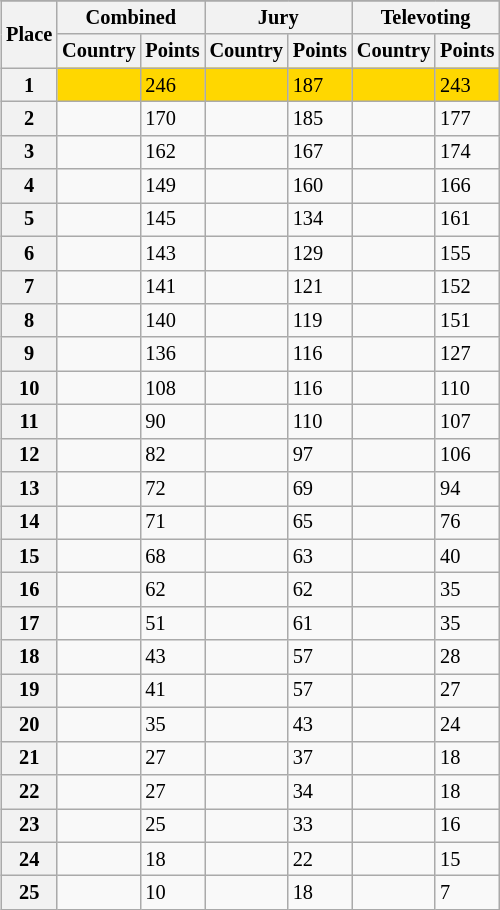<table class="wikitable collapsible plainrowheaders" style="float:right; margin:10px; font-size:85%;">
<tr>
</tr>
<tr>
<th scope="col" rowspan="2">Place</th>
<th scope="col" colspan="2">Combined</th>
<th scope="col" colspan="2">Jury</th>
<th scope="col" colspan="2">Televoting</th>
</tr>
<tr>
<th scope="col">Country</th>
<th scope="col">Points</th>
<th scope="col">Country</th>
<th scope="col">Points</th>
<th scope="col">Country</th>
<th scope="col">Points</th>
</tr>
<tr>
<th scope="row" style="text-align:center">1</th>
<td bgcolor="gold"></td>
<td bgcolor="gold">246</td>
<td bgcolor="gold"></td>
<td bgcolor="gold">187</td>
<td bgcolor="gold"></td>
<td bgcolor="gold">243</td>
</tr>
<tr>
<th scope="row" style="text-align:center">2</th>
<td></td>
<td>170</td>
<td></td>
<td>185</td>
<td></td>
<td>177</td>
</tr>
<tr>
<th scope="row" style="text-align:center">3</th>
<td></td>
<td>162</td>
<td></td>
<td>167</td>
<td></td>
<td>174</td>
</tr>
<tr>
<th scope="row" style="text-align:center">4</th>
<td></td>
<td>149</td>
<td></td>
<td>160</td>
<td></td>
<td>166</td>
</tr>
<tr>
<th scope="row" style="text-align:center">5</th>
<td></td>
<td>145</td>
<td></td>
<td>134</td>
<td></td>
<td>161</td>
</tr>
<tr>
<th scope="row" style="text-align:center">6</th>
<td></td>
<td>143</td>
<td></td>
<td>129</td>
<td></td>
<td>155</td>
</tr>
<tr>
<th scope="row" style="text-align:center">7</th>
<td></td>
<td>141</td>
<td></td>
<td>121</td>
<td></td>
<td>152</td>
</tr>
<tr>
<th scope="row" style="text-align:center">8</th>
<td></td>
<td>140</td>
<td></td>
<td>119</td>
<td></td>
<td>151</td>
</tr>
<tr>
<th scope="row" style="text-align:center">9</th>
<td></td>
<td>136</td>
<td></td>
<td>116</td>
<td></td>
<td>127</td>
</tr>
<tr>
<th scope="row" style="text-align:center">10</th>
<td></td>
<td>108</td>
<td></td>
<td>116</td>
<td></td>
<td>110</td>
</tr>
<tr>
<th scope="row" style="text-align:center">11</th>
<td></td>
<td>90</td>
<td></td>
<td>110</td>
<td></td>
<td>107</td>
</tr>
<tr>
<th scope="row" style="text-align:center">12</th>
<td></td>
<td>82</td>
<td></td>
<td>97</td>
<td></td>
<td>106</td>
</tr>
<tr>
<th scope="row" style="text-align:center">13</th>
<td></td>
<td>72</td>
<td></td>
<td>69</td>
<td></td>
<td>94</td>
</tr>
<tr>
<th scope="row" style="text-align:center">14</th>
<td></td>
<td>71</td>
<td></td>
<td>65</td>
<td></td>
<td>76</td>
</tr>
<tr>
<th scope="row" style="text-align:center">15</th>
<td></td>
<td>68</td>
<td></td>
<td>63</td>
<td></td>
<td>40</td>
</tr>
<tr>
<th scope="row" style="text-align:center">16</th>
<td></td>
<td>62</td>
<td></td>
<td>62</td>
<td></td>
<td>35</td>
</tr>
<tr>
<th scope="row" style="text-align:center">17</th>
<td></td>
<td>51</td>
<td></td>
<td>61</td>
<td></td>
<td>35</td>
</tr>
<tr>
<th scope="row" style="text-align:center">18</th>
<td></td>
<td>43</td>
<td></td>
<td>57</td>
<td></td>
<td>28</td>
</tr>
<tr>
<th scope="row" style="text-align:center">19</th>
<td></td>
<td>41</td>
<td></td>
<td>57</td>
<td></td>
<td>27</td>
</tr>
<tr>
<th scope="row" style="text-align:center">20</th>
<td></td>
<td>35</td>
<td></td>
<td>43</td>
<td></td>
<td>24</td>
</tr>
<tr>
<th scope="row" style="text-align:center">21</th>
<td></td>
<td>27</td>
<td></td>
<td>37</td>
<td></td>
<td>18</td>
</tr>
<tr>
<th scope="row" style="text-align:center">22</th>
<td></td>
<td>27</td>
<td></td>
<td>34</td>
<td></td>
<td>18</td>
</tr>
<tr>
<th scope="row" style="text-align:center">23</th>
<td></td>
<td>25</td>
<td></td>
<td>33</td>
<td></td>
<td>16</td>
</tr>
<tr>
<th scope="row" style="text-align:center">24</th>
<td></td>
<td>18</td>
<td></td>
<td>22</td>
<td></td>
<td>15</td>
</tr>
<tr>
<th scope="row" style="text-align:center">25</th>
<td></td>
<td>10</td>
<td></td>
<td>18</td>
<td></td>
<td>7</td>
</tr>
</table>
